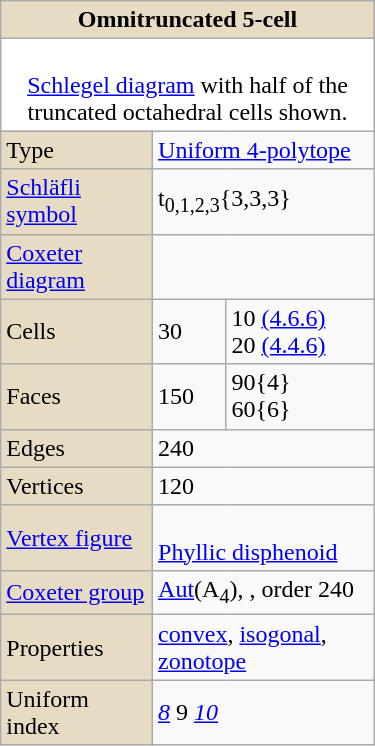<table class="wikitable" style="float:right; margin-left:8px; width:250px">
<tr>
<td bgcolor=#e7dcc3 align=center colspan=3><strong>Omnitruncated 5-cell</strong></td>
</tr>
<tr>
<td bgcolor=#ffffff align=center colspan=3><br><a href='#'>Schlegel diagram</a> with half of the truncated octahedral cells shown.</td>
</tr>
<tr>
<td bgcolor=#e7dcc3>Type</td>
<td colspan=2><a href='#'>Uniform 4-polytope</a></td>
</tr>
<tr>
<td bgcolor=#e7dcc3><a href='#'>Schläfli symbol</a></td>
<td colspan=2>t<sub>0,1,2,3</sub>{3,3,3}</td>
</tr>
<tr>
<td bgcolor=#e7dcc3><a href='#'>Coxeter diagram</a></td>
<td colspan=2></td>
</tr>
<tr>
<td bgcolor=#e7dcc3>Cells</td>
<td>30</td>
<td>10 <a href='#'>(4.6.6)</a><br>20 <a href='#'>(4.4.6)</a></td>
</tr>
<tr>
<td bgcolor=#e7dcc3>Faces</td>
<td>150</td>
<td>90{4}<br>60{6}</td>
</tr>
<tr>
<td bgcolor=#e7dcc3>Edges</td>
<td colspan=2>240</td>
</tr>
<tr>
<td bgcolor=#e7dcc3>Vertices</td>
<td colspan=2>120</td>
</tr>
<tr>
<td bgcolor=#e7dcc3><a href='#'>Vertex figure</a></td>
<td colspan=2> <br><a href='#'>Phyllic disphenoid</a></td>
</tr>
<tr>
<td bgcolor=#e7dcc3><a href='#'>Coxeter group</a></td>
<td colspan=2><a href='#'>Aut</a>(A<sub>4</sub>), , order 240</td>
</tr>
<tr>
<td bgcolor=#e7dcc3>Properties</td>
<td colspan=2><a href='#'>convex</a>, <a href='#'>isogonal</a>, <a href='#'>zonotope</a></td>
</tr>
<tr>
<td bgcolor=#e7dcc3>Uniform index</td>
<td colspan=2><em><a href='#'>8</a></em> 9 <em><a href='#'>10</a></em></td>
</tr>
</table>
